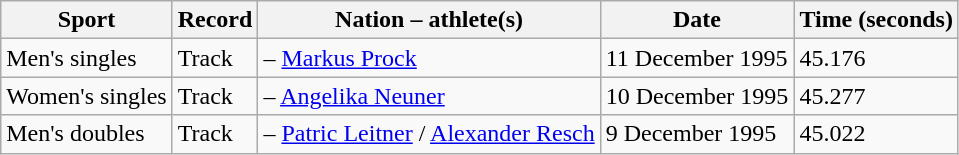<table class="wikitable">
<tr>
<th>Sport</th>
<th>Record</th>
<th>Nation – athlete(s)</th>
<th>Date</th>
<th>Time (seconds)</th>
</tr>
<tr>
<td>Men's singles</td>
<td>Track</td>
<td> – <a href='#'>Markus Prock</a></td>
<td>11 December 1995</td>
<td>45.176</td>
</tr>
<tr>
<td>Women's singles</td>
<td>Track</td>
<td> – <a href='#'>Angelika Neuner</a></td>
<td>10 December 1995</td>
<td>45.277</td>
</tr>
<tr>
<td>Men's doubles</td>
<td>Track</td>
<td> – <a href='#'>Patric Leitner</a> / <a href='#'>Alexander Resch</a></td>
<td>9 December 1995</td>
<td>45.022</td>
</tr>
</table>
